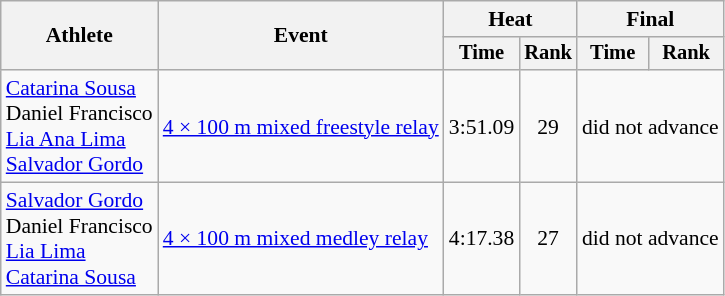<table class=wikitable style="font-size:90%">
<tr>
<th rowspan="2">Athlete</th>
<th rowspan="2">Event</th>
<th colspan="2">Heat</th>
<th colspan="2">Final</th>
</tr>
<tr style="font-size:95%">
<th>Time</th>
<th>Rank</th>
<th>Time</th>
<th>Rank</th>
</tr>
<tr align=center>
<td align=left><a href='#'>Catarina Sousa</a><br>Daniel Francisco<br><a href='#'>Lia Ana Lima</a><br><a href='#'>Salvador Gordo</a></td>
<td align=left><a href='#'>4 × 100 m mixed freestyle relay</a></td>
<td>3:51.09</td>
<td>29</td>
<td colspan=2>did not advance</td>
</tr>
<tr align=center>
<td align=left><a href='#'>Salvador Gordo</a><br>Daniel Francisco<br><a href='#'>Lia Lima</a><br><a href='#'>Catarina Sousa</a></td>
<td align=left><a href='#'>4 × 100 m mixed medley relay</a></td>
<td>4:17.38</td>
<td>27</td>
<td colspan=2>did not advance</td>
</tr>
</table>
